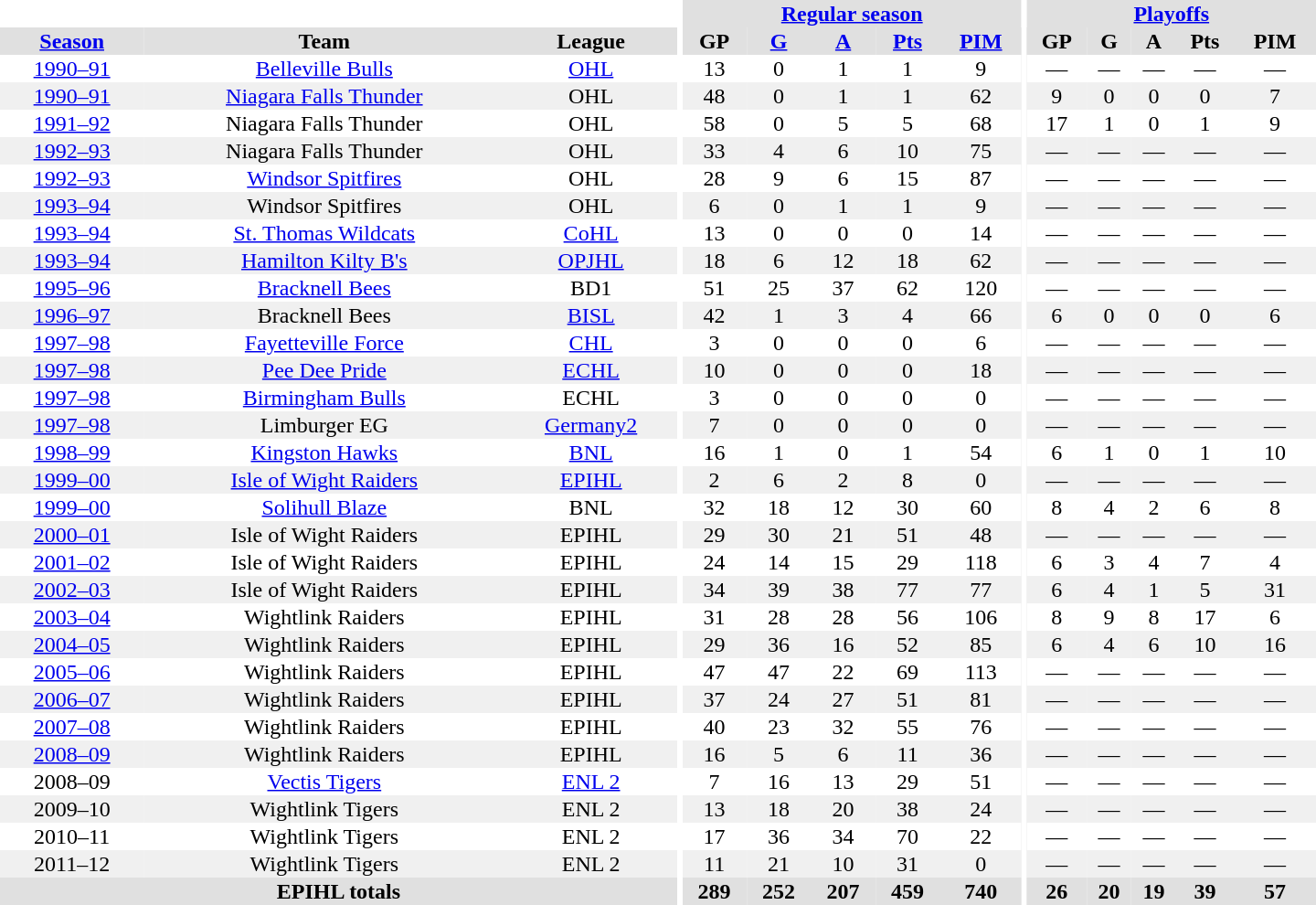<table border="0" cellpadding="1" cellspacing="0" style="text-align:center; width:60em">
<tr bgcolor="#e0e0e0">
<th colspan="3" bgcolor="#ffffff"></th>
<th rowspan="99" bgcolor="#ffffff"></th>
<th colspan="5"><a href='#'>Regular season</a></th>
<th rowspan="99" bgcolor="#ffffff"></th>
<th colspan="5"><a href='#'>Playoffs</a></th>
</tr>
<tr bgcolor="#e0e0e0">
<th><a href='#'>Season</a></th>
<th>Team</th>
<th>League</th>
<th>GP</th>
<th><a href='#'>G</a></th>
<th><a href='#'>A</a></th>
<th><a href='#'>Pts</a></th>
<th><a href='#'>PIM</a></th>
<th>GP</th>
<th>G</th>
<th>A</th>
<th>Pts</th>
<th>PIM</th>
</tr>
<tr>
<td><a href='#'>1990–91</a></td>
<td><a href='#'>Belleville Bulls</a></td>
<td><a href='#'>OHL</a></td>
<td>13</td>
<td>0</td>
<td>1</td>
<td>1</td>
<td>9</td>
<td>—</td>
<td>—</td>
<td>—</td>
<td>—</td>
<td>—</td>
</tr>
<tr bgcolor="#f0f0f0">
<td><a href='#'>1990–91</a></td>
<td><a href='#'>Niagara Falls Thunder</a></td>
<td>OHL</td>
<td>48</td>
<td>0</td>
<td>1</td>
<td>1</td>
<td>62</td>
<td>9</td>
<td>0</td>
<td>0</td>
<td>0</td>
<td>7</td>
</tr>
<tr>
<td><a href='#'>1991–92</a></td>
<td>Niagara Falls Thunder</td>
<td>OHL</td>
<td>58</td>
<td>0</td>
<td>5</td>
<td>5</td>
<td>68</td>
<td>17</td>
<td>1</td>
<td>0</td>
<td>1</td>
<td>9</td>
</tr>
<tr bgcolor="#f0f0f0">
<td><a href='#'>1992–93</a></td>
<td>Niagara Falls Thunder</td>
<td>OHL</td>
<td>33</td>
<td>4</td>
<td>6</td>
<td>10</td>
<td>75</td>
<td>—</td>
<td>—</td>
<td>—</td>
<td>—</td>
<td>—</td>
</tr>
<tr>
<td><a href='#'>1992–93</a></td>
<td><a href='#'>Windsor Spitfires</a></td>
<td>OHL</td>
<td>28</td>
<td>9</td>
<td>6</td>
<td>15</td>
<td>87</td>
<td>—</td>
<td>—</td>
<td>—</td>
<td>—</td>
<td>—</td>
</tr>
<tr bgcolor="#f0f0f0">
<td><a href='#'>1993–94</a></td>
<td>Windsor Spitfires</td>
<td>OHL</td>
<td>6</td>
<td>0</td>
<td>1</td>
<td>1</td>
<td>9</td>
<td>—</td>
<td>—</td>
<td>—</td>
<td>—</td>
<td>—</td>
</tr>
<tr>
<td><a href='#'>1993–94</a></td>
<td><a href='#'>St. Thomas Wildcats</a></td>
<td><a href='#'>CoHL</a></td>
<td>13</td>
<td>0</td>
<td>0</td>
<td>0</td>
<td>14</td>
<td>—</td>
<td>—</td>
<td>—</td>
<td>—</td>
<td>—</td>
</tr>
<tr bgcolor="#f0f0f0">
<td><a href='#'>1993–94</a></td>
<td><a href='#'>Hamilton Kilty B's</a></td>
<td><a href='#'>OPJHL</a></td>
<td>18</td>
<td>6</td>
<td>12</td>
<td>18</td>
<td>62</td>
<td>—</td>
<td>—</td>
<td>—</td>
<td>—</td>
<td>—</td>
</tr>
<tr>
<td><a href='#'>1995–96</a></td>
<td><a href='#'>Bracknell Bees</a></td>
<td>BD1</td>
<td>51</td>
<td>25</td>
<td>37</td>
<td>62</td>
<td>120</td>
<td>—</td>
<td>—</td>
<td>—</td>
<td>—</td>
<td>—</td>
</tr>
<tr bgcolor="#f0f0f0">
<td><a href='#'>1996–97</a></td>
<td>Bracknell Bees</td>
<td><a href='#'>BISL</a></td>
<td>42</td>
<td>1</td>
<td>3</td>
<td>4</td>
<td>66</td>
<td>6</td>
<td>0</td>
<td>0</td>
<td>0</td>
<td>6</td>
</tr>
<tr>
<td><a href='#'>1997–98</a></td>
<td><a href='#'>Fayetteville Force</a></td>
<td><a href='#'>CHL</a></td>
<td>3</td>
<td>0</td>
<td>0</td>
<td>0</td>
<td>6</td>
<td>—</td>
<td>—</td>
<td>—</td>
<td>—</td>
<td>—</td>
</tr>
<tr bgcolor="#f0f0f0">
<td><a href='#'>1997–98</a></td>
<td><a href='#'>Pee Dee Pride</a></td>
<td><a href='#'>ECHL</a></td>
<td>10</td>
<td>0</td>
<td>0</td>
<td>0</td>
<td>18</td>
<td>—</td>
<td>—</td>
<td>—</td>
<td>—</td>
<td>—</td>
</tr>
<tr>
<td><a href='#'>1997–98</a></td>
<td><a href='#'>Birmingham Bulls</a></td>
<td>ECHL</td>
<td>3</td>
<td>0</td>
<td>0</td>
<td>0</td>
<td>0</td>
<td>—</td>
<td>—</td>
<td>—</td>
<td>—</td>
<td>—</td>
</tr>
<tr bgcolor="#f0f0f0">
<td><a href='#'>1997–98</a></td>
<td>Limburger EG</td>
<td><a href='#'>Germany2</a></td>
<td>7</td>
<td>0</td>
<td>0</td>
<td>0</td>
<td>0</td>
<td>—</td>
<td>—</td>
<td>—</td>
<td>—</td>
<td>—</td>
</tr>
<tr>
<td><a href='#'>1998–99</a></td>
<td><a href='#'>Kingston Hawks</a></td>
<td><a href='#'>BNL</a></td>
<td>16</td>
<td>1</td>
<td>0</td>
<td>1</td>
<td>54</td>
<td>6</td>
<td>1</td>
<td>0</td>
<td>1</td>
<td>10</td>
</tr>
<tr bgcolor="#f0f0f0">
<td><a href='#'>1999–00</a></td>
<td><a href='#'>Isle of Wight Raiders</a></td>
<td><a href='#'>EPIHL</a></td>
<td>2</td>
<td>6</td>
<td>2</td>
<td>8</td>
<td>0</td>
<td>—</td>
<td>—</td>
<td>—</td>
<td>—</td>
<td>—</td>
</tr>
<tr>
<td><a href='#'>1999–00</a></td>
<td><a href='#'>Solihull Blaze</a></td>
<td>BNL</td>
<td>32</td>
<td>18</td>
<td>12</td>
<td>30</td>
<td>60</td>
<td>8</td>
<td>4</td>
<td>2</td>
<td>6</td>
<td>8</td>
</tr>
<tr bgcolor="#f0f0f0">
<td><a href='#'>2000–01</a></td>
<td>Isle of Wight Raiders</td>
<td>EPIHL</td>
<td>29</td>
<td>30</td>
<td>21</td>
<td>51</td>
<td>48</td>
<td>—</td>
<td>—</td>
<td>—</td>
<td>—</td>
<td>—</td>
</tr>
<tr>
<td><a href='#'>2001–02</a></td>
<td>Isle of Wight Raiders</td>
<td>EPIHL</td>
<td>24</td>
<td>14</td>
<td>15</td>
<td>29</td>
<td>118</td>
<td>6</td>
<td>3</td>
<td>4</td>
<td>7</td>
<td>4</td>
</tr>
<tr bgcolor="#f0f0f0">
<td><a href='#'>2002–03</a></td>
<td>Isle of Wight Raiders</td>
<td>EPIHL</td>
<td>34</td>
<td>39</td>
<td>38</td>
<td>77</td>
<td>77</td>
<td>6</td>
<td>4</td>
<td>1</td>
<td>5</td>
<td>31</td>
</tr>
<tr>
<td><a href='#'>2003–04</a></td>
<td>Wightlink Raiders</td>
<td>EPIHL</td>
<td>31</td>
<td>28</td>
<td>28</td>
<td>56</td>
<td>106</td>
<td>8</td>
<td>9</td>
<td>8</td>
<td>17</td>
<td>6</td>
</tr>
<tr bgcolor="#f0f0f0">
<td><a href='#'>2004–05</a></td>
<td>Wightlink Raiders</td>
<td>EPIHL</td>
<td>29</td>
<td>36</td>
<td>16</td>
<td>52</td>
<td>85</td>
<td>6</td>
<td>4</td>
<td>6</td>
<td>10</td>
<td>16</td>
</tr>
<tr>
<td><a href='#'>2005–06</a></td>
<td>Wightlink Raiders</td>
<td>EPIHL</td>
<td>47</td>
<td>47</td>
<td>22</td>
<td>69</td>
<td>113</td>
<td>—</td>
<td>—</td>
<td>—</td>
<td>—</td>
<td>—</td>
</tr>
<tr bgcolor="#f0f0f0">
<td><a href='#'>2006–07</a></td>
<td>Wightlink Raiders</td>
<td>EPIHL</td>
<td>37</td>
<td>24</td>
<td>27</td>
<td>51</td>
<td>81</td>
<td>—</td>
<td>—</td>
<td>—</td>
<td>—</td>
<td>—</td>
</tr>
<tr>
<td><a href='#'>2007–08</a></td>
<td>Wightlink Raiders</td>
<td>EPIHL</td>
<td>40</td>
<td>23</td>
<td>32</td>
<td>55</td>
<td>76</td>
<td>—</td>
<td>—</td>
<td>—</td>
<td>—</td>
<td>—</td>
</tr>
<tr bgcolor="#f0f0f0">
<td><a href='#'>2008–09</a></td>
<td>Wightlink Raiders</td>
<td>EPIHL</td>
<td>16</td>
<td>5</td>
<td>6</td>
<td>11</td>
<td>36</td>
<td>—</td>
<td>—</td>
<td>—</td>
<td>—</td>
<td>—</td>
</tr>
<tr>
<td>2008–09</td>
<td><a href='#'>Vectis Tigers</a></td>
<td><a href='#'>ENL 2</a></td>
<td>7</td>
<td>16</td>
<td>13</td>
<td>29</td>
<td>51</td>
<td>—</td>
<td>—</td>
<td>—</td>
<td>—</td>
<td>—</td>
</tr>
<tr bgcolor="#f0f0f0">
<td>2009–10</td>
<td>Wightlink Tigers</td>
<td>ENL 2</td>
<td>13</td>
<td>18</td>
<td>20</td>
<td>38</td>
<td>24</td>
<td>—</td>
<td>—</td>
<td>—</td>
<td>—</td>
<td>—</td>
</tr>
<tr>
<td>2010–11</td>
<td>Wightlink Tigers</td>
<td>ENL 2</td>
<td>17</td>
<td>36</td>
<td>34</td>
<td>70</td>
<td>22</td>
<td>—</td>
<td>—</td>
<td>—</td>
<td>—</td>
<td>—</td>
</tr>
<tr bgcolor="#f0f0f0">
<td>2011–12</td>
<td>Wightlink Tigers</td>
<td>ENL 2</td>
<td>11</td>
<td>21</td>
<td>10</td>
<td>31</td>
<td>0</td>
<td>—</td>
<td>—</td>
<td>—</td>
<td>—</td>
<td>—</td>
</tr>
<tr>
</tr>
<tr ALIGN="center" bgcolor="#e0e0e0">
<th colspan="3">EPIHL totals</th>
<th ALIGN="center">289</th>
<th ALIGN="center">252</th>
<th ALIGN="center">207</th>
<th ALIGN="center">459</th>
<th ALIGN="center">740</th>
<th ALIGN="center">26</th>
<th ALIGN="center">20</th>
<th ALIGN="center">19</th>
<th ALIGN="center">39</th>
<th ALIGN="center">57</th>
</tr>
</table>
